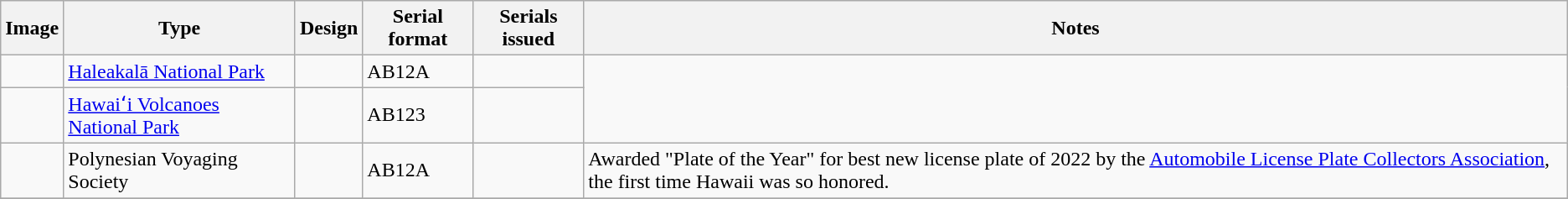<table class="wikitable">
<tr>
<th>Image</th>
<th>Type</th>
<th>Design</th>
<th>Serial format</th>
<th>Serials issued</th>
<th>Notes</th>
</tr>
<tr>
<td></td>
<td><a href='#'>Haleakalā National Park</a></td>
<td></td>
<td>AB12A</td>
<td></td>
</tr>
<tr>
<td></td>
<td><a href='#'>Hawaiʻi Volcanoes National Park</a></td>
<td></td>
<td>AB123</td>
<td></td>
</tr>
<tr>
<td></td>
<td>Polynesian Voyaging Society</td>
<td></td>
<td>AB12A</td>
<td></td>
<td>Awarded "Plate of the Year" for best new license plate of 2022 by the <a href='#'>Automobile License Plate Collectors Association</a>, the first time Hawaii was so honored.</td>
</tr>
<tr>
</tr>
</table>
